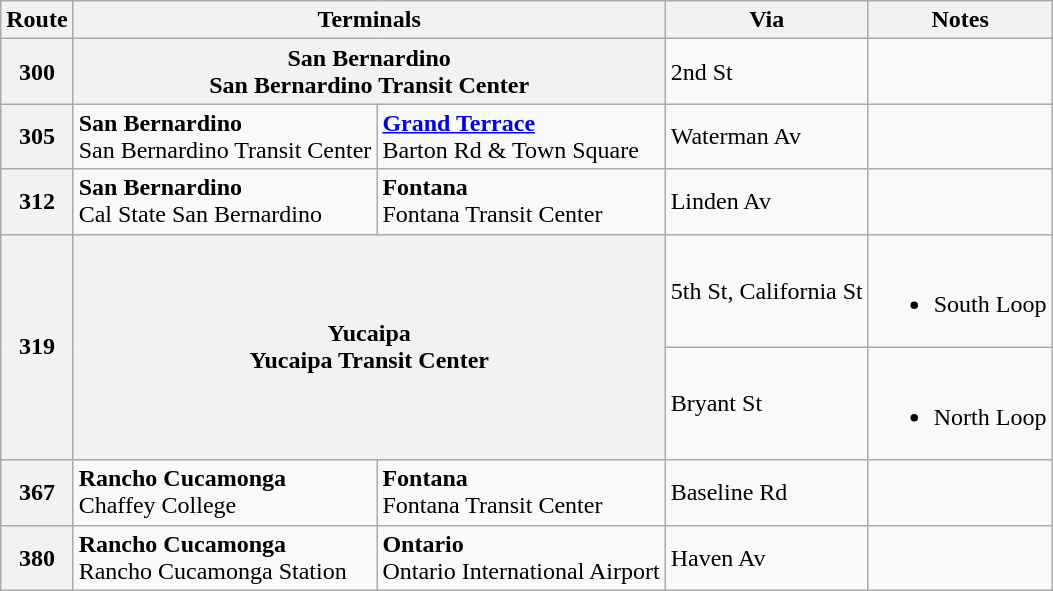<table class="wikitable">
<tr>
<th>Route</th>
<th colspan="2">Terminals</th>
<th>Via</th>
<th>Notes</th>
</tr>
<tr>
<th>300</th>
<th colspan="2"><strong>San Bernardino</strong><br><strong>San Bernardino Transit Center</strong></th>
<td>2nd St</td>
<td></td>
</tr>
<tr>
<th>305</th>
<td><strong>San Bernardino</strong><br>San Bernardino Transit Center</td>
<td><strong><a href='#'>Grand Terrace</a></strong><br>Barton Rd & Town Square</td>
<td>Waterman Av</td>
<td></td>
</tr>
<tr>
<th>312</th>
<td><strong>San Bernardino</strong><br>Cal State San Bernardino</td>
<td><strong>Fontana</strong><br>Fontana Transit Center</td>
<td>Linden Av</td>
<td></td>
</tr>
<tr>
<th rowspan="2">319</th>
<th colspan="2" rowspan="2"><strong>Yucaipa</strong><br>Yucaipa Transit Center</th>
<td>5th St, California St</td>
<td><br><ul><li>South Loop</li></ul></td>
</tr>
<tr>
<td>Bryant St</td>
<td><br><ul><li>North Loop</li></ul></td>
</tr>
<tr>
<th>367</th>
<td><strong>Rancho Cucamonga</strong><br>Chaffey College</td>
<td><strong>Fontana</strong><br>Fontana Transit Center</td>
<td>Baseline Rd</td>
<td></td>
</tr>
<tr>
<th>380</th>
<td><strong>Rancho Cucamonga</strong><br>Rancho Cucamonga Station</td>
<td><strong>Ontario</strong><br>Ontario International Airport</td>
<td>Haven Av</td>
<td></td>
</tr>
</table>
